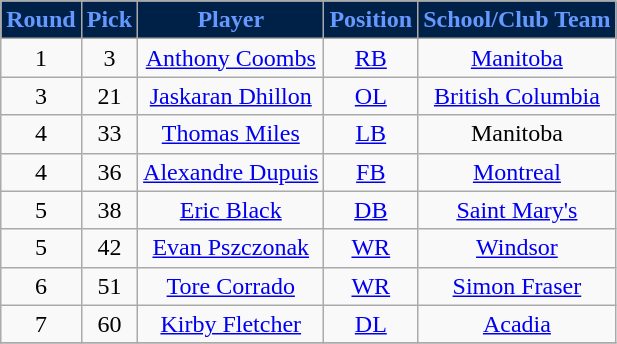<table class="wikitable sortable">
<tr>
<th style="background:#002147;color:#6699FF;">Round</th>
<th style="background:#002147;color:#6699FF;">Pick</th>
<th style="background:#002147;color:#6699FF;">Player</th>
<th style="background:#002147;color:#6699FF;">Position</th>
<th style="background:#002147;color:#6699FF;">School/Club Team</th>
</tr>
<tr align="center">
<td align=center>1</td>
<td>3</td>
<td><a href='#'>Anthony Coombs</a></td>
<td><a href='#'>RB</a></td>
<td><a href='#'>Manitoba</a></td>
</tr>
<tr align="center">
<td align=center>3</td>
<td>21</td>
<td><a href='#'>Jaskaran Dhillon</a></td>
<td><a href='#'>OL</a></td>
<td><a href='#'>British Columbia</a></td>
</tr>
<tr align="center">
<td align=center>4</td>
<td>33</td>
<td><a href='#'>Thomas Miles</a></td>
<td><a href='#'>LB</a></td>
<td>Manitoba</td>
</tr>
<tr align="center">
<td align=center>4</td>
<td>36</td>
<td><a href='#'>Alexandre Dupuis</a></td>
<td><a href='#'>FB</a></td>
<td><a href='#'>Montreal</a></td>
</tr>
<tr align="center">
<td align=center>5</td>
<td>38</td>
<td><a href='#'>Eric Black</a></td>
<td><a href='#'>DB</a></td>
<td><a href='#'>Saint Mary's</a></td>
</tr>
<tr align="center">
<td align=center>5</td>
<td>42</td>
<td><a href='#'>Evan Pszczonak</a></td>
<td><a href='#'>WR</a></td>
<td><a href='#'>Windsor</a></td>
</tr>
<tr align="center">
<td align=center>6</td>
<td>51</td>
<td><a href='#'>Tore Corrado</a></td>
<td><a href='#'>WR</a></td>
<td><a href='#'>Simon Fraser</a></td>
</tr>
<tr align="center">
<td align=center>7</td>
<td>60</td>
<td><a href='#'>Kirby Fletcher</a></td>
<td><a href='#'>DL</a></td>
<td><a href='#'>Acadia</a></td>
</tr>
<tr>
</tr>
</table>
